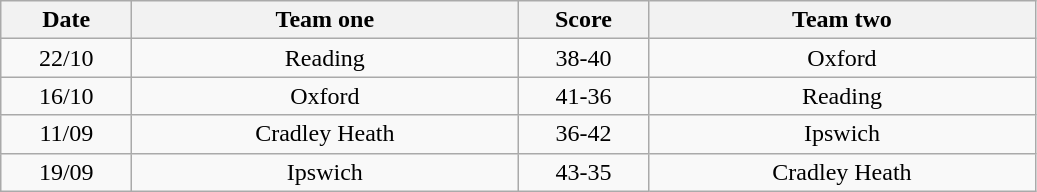<table class="wikitable" style="text-align: center">
<tr>
<th width=80>Date</th>
<th width=250>Team one</th>
<th width=80>Score</th>
<th width=250>Team two</th>
</tr>
<tr>
<td>22/10</td>
<td>Reading</td>
<td>38-40</td>
<td>Oxford</td>
</tr>
<tr>
<td>16/10</td>
<td>Oxford</td>
<td>41-36</td>
<td>Reading</td>
</tr>
<tr>
<td>11/09</td>
<td>Cradley Heath</td>
<td>36-42</td>
<td>Ipswich</td>
</tr>
<tr>
<td>19/09</td>
<td>Ipswich</td>
<td>43-35</td>
<td>Cradley Heath</td>
</tr>
</table>
